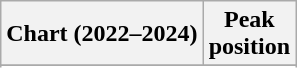<table class="wikitable sortable plainrowheaders" style="text-align:center">
<tr>
<th scope="col">Chart (2022–2024)</th>
<th scope="col">Peak<br>position</th>
</tr>
<tr>
</tr>
<tr>
</tr>
<tr>
</tr>
</table>
